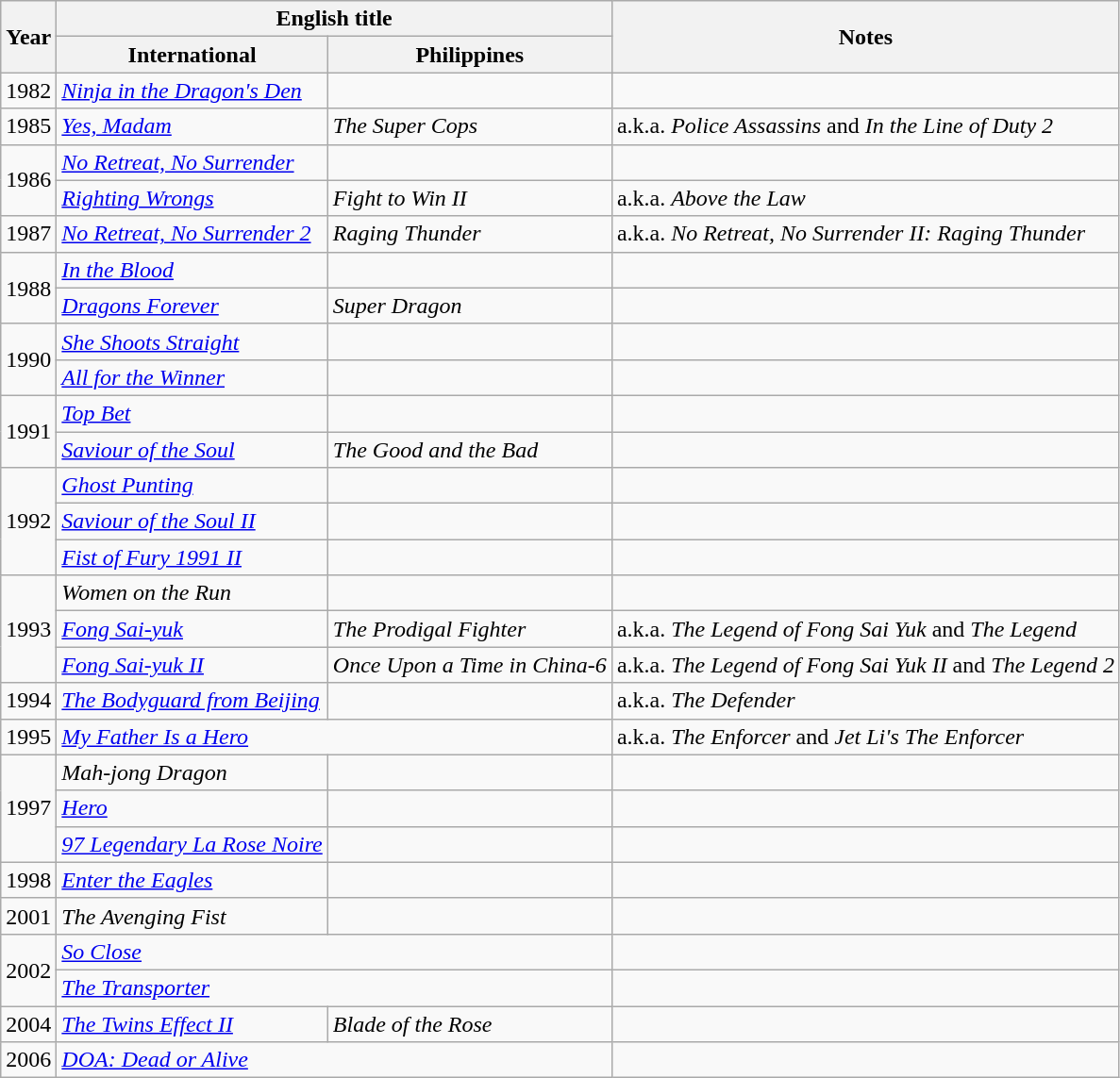<table class="wikitable sortable">
<tr>
<th rowspan="2">Year</th>
<th colspan="2">English title</th>
<th rowspan="2" class="unsortable">Notes</th>
</tr>
<tr>
<th>International</th>
<th>Philippines</th>
</tr>
<tr>
<td>1982</td>
<td><em><a href='#'>Ninja in the Dragon's Den</a></em></td>
<td></td>
<td></td>
</tr>
<tr>
<td>1985</td>
<td><em><a href='#'>Yes, Madam</a></em></td>
<td><em>The Super Cops</em></td>
<td>a.k.a. <em>Police Assassins</em> and <em>In the Line of Duty 2</em></td>
</tr>
<tr>
<td rowspan="2">1986</td>
<td><em><a href='#'>No Retreat, No Surrender</a></em></td>
<td></td>
<td></td>
</tr>
<tr>
<td><em><a href='#'>Righting Wrongs</a></em></td>
<td><em>Fight to Win II</em></td>
<td>a.k.a. <em>Above the Law</em></td>
</tr>
<tr>
<td>1987</td>
<td><em><a href='#'>No Retreat, No Surrender 2</a></em></td>
<td><em>Raging Thunder</em></td>
<td>a.k.a. <em>No Retreat, No Surrender II: Raging Thunder</em></td>
</tr>
<tr>
<td rowspan="2">1988</td>
<td><em><a href='#'>In the Blood</a></em></td>
<td></td>
<td></td>
</tr>
<tr>
<td><em><a href='#'>Dragons Forever</a></em></td>
<td><em>Super Dragon</em></td>
<td></td>
</tr>
<tr>
<td rowspan="2">1990</td>
<td><em><a href='#'>She Shoots Straight</a></em></td>
<td></td>
<td></td>
</tr>
<tr>
<td><em><a href='#'>All for the Winner</a></em></td>
<td></td>
<td></td>
</tr>
<tr>
<td rowspan="2">1991</td>
<td><em><a href='#'>Top Bet</a></em></td>
<td></td>
<td></td>
</tr>
<tr>
<td><em><a href='#'>Saviour of the Soul</a></em></td>
<td><em>The Good and the Bad</em></td>
<td></td>
</tr>
<tr>
<td rowspan="3">1992</td>
<td><em><a href='#'>Ghost Punting</a></em></td>
<td></td>
<td></td>
</tr>
<tr>
<td><em><a href='#'>Saviour of the Soul II</a></em></td>
<td></td>
<td></td>
</tr>
<tr>
<td><em><a href='#'>Fist of Fury 1991 II</a></em></td>
<td></td>
<td></td>
</tr>
<tr>
<td rowspan="3">1993</td>
<td><em>Women on the Run</em></td>
<td></td>
<td></td>
</tr>
<tr>
<td><em><a href='#'>Fong Sai-yuk</a></em></td>
<td><em>The Prodigal Fighter</em></td>
<td>a.k.a. <em>The Legend of Fong Sai Yuk</em> and <em>The Legend</em></td>
</tr>
<tr>
<td><em><a href='#'>Fong Sai-yuk II</a></em></td>
<td><em>Once Upon a Time in China-6</em></td>
<td>a.k.a. <em>The Legend of Fong Sai Yuk II</em> and <em>The Legend 2</em></td>
</tr>
<tr>
<td>1994</td>
<td><em><a href='#'>The Bodyguard from Beijing</a></em></td>
<td></td>
<td>a.k.a. <em>The Defender</em></td>
</tr>
<tr>
<td>1995</td>
<td colspan="2"><em><a href='#'>My Father Is a Hero</a></em></td>
<td>a.k.a. <em>The Enforcer </em> and <em>Jet Li's The Enforcer</em></td>
</tr>
<tr>
<td rowspan="3">1997</td>
<td><em>Mah-jong Dragon</em></td>
<td></td>
<td></td>
</tr>
<tr>
<td><em><a href='#'>Hero</a></em></td>
<td></td>
<td></td>
</tr>
<tr>
<td><em><a href='#'>97 Legendary La Rose Noire</a></em></td>
<td></td>
<td></td>
</tr>
<tr>
<td>1998</td>
<td><em><a href='#'>Enter the Eagles</a></em></td>
<td></td>
<td></td>
</tr>
<tr>
<td>2001</td>
<td><em>The Avenging Fist</em></td>
<td></td>
<td></td>
</tr>
<tr>
<td rowspan="2">2002</td>
<td colspan="2"><em><a href='#'>So Close</a></em></td>
<td></td>
</tr>
<tr>
<td colspan="2"><em><a href='#'>The Transporter</a></em></td>
<td></td>
</tr>
<tr>
<td>2004</td>
<td><em><a href='#'>The Twins Effect II</a></em></td>
<td><em>Blade of the Rose</em></td>
<td></td>
</tr>
<tr>
<td>2006</td>
<td colspan="2"><em><a href='#'>DOA: Dead or Alive</a></em></td>
<td></td>
</tr>
</table>
